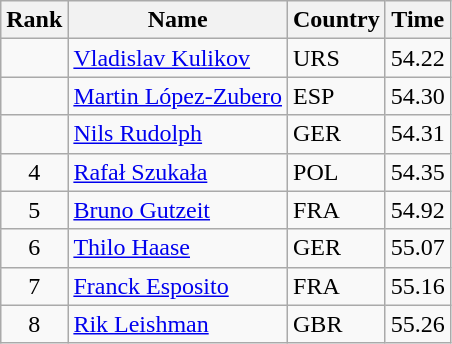<table class="wikitable">
<tr>
<th>Rank</th>
<th>Name</th>
<th>Country</th>
<th>Time</th>
</tr>
<tr>
<td align="center"></td>
<td><a href='#'>Vladislav Kulikov</a></td>
<td> URS</td>
<td align="center">54.22</td>
</tr>
<tr>
<td align="center"></td>
<td><a href='#'>Martin López-Zubero</a></td>
<td> ESP</td>
<td align="center">54.30</td>
</tr>
<tr>
<td align="center"></td>
<td><a href='#'>Nils Rudolph</a></td>
<td> GER</td>
<td align="center">54.31</td>
</tr>
<tr>
<td align="center">4</td>
<td><a href='#'>Rafał Szukała</a></td>
<td> POL</td>
<td align="center">54.35</td>
</tr>
<tr>
<td align="center">5</td>
<td><a href='#'>Bruno Gutzeit</a></td>
<td> FRA</td>
<td align="center">54.92</td>
</tr>
<tr>
<td align="center">6</td>
<td><a href='#'>Thilo Haase</a></td>
<td> GER</td>
<td align="center">55.07</td>
</tr>
<tr>
<td align="center">7</td>
<td><a href='#'>Franck Esposito</a></td>
<td> FRA</td>
<td align="center">55.16</td>
</tr>
<tr>
<td align="center">8</td>
<td><a href='#'>Rik Leishman</a></td>
<td> GBR</td>
<td align="center">55.26</td>
</tr>
</table>
